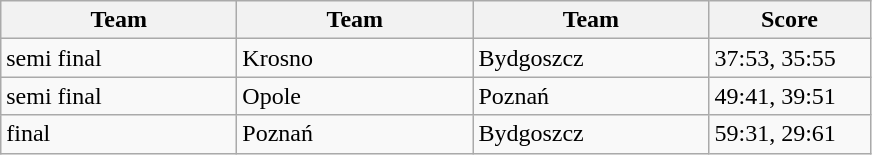<table class="wikitable" style="font-size: 100%">
<tr>
<th width=150>Team</th>
<th width=150>Team</th>
<th width=150>Team</th>
<th width=100>Score</th>
</tr>
<tr>
<td>semi final</td>
<td>Krosno</td>
<td>Bydgoszcz</td>
<td>37:53, 35:55</td>
</tr>
<tr>
<td>semi final</td>
<td>Opole</td>
<td>Poznań</td>
<td>49:41, 39:51</td>
</tr>
<tr>
<td>final</td>
<td>Poznań</td>
<td>Bydgoszcz</td>
<td>59:31, 29:61</td>
</tr>
</table>
